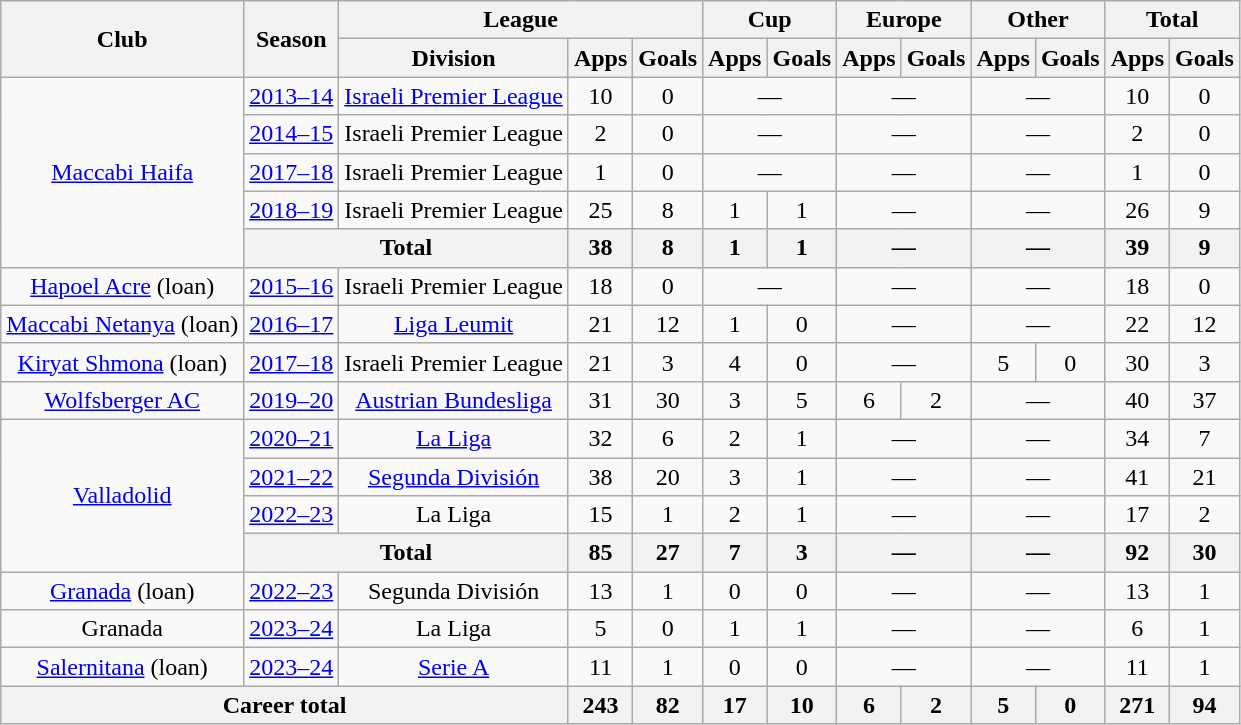<table class="wikitable" style="text-align:center">
<tr>
<th rowspan="2">Club</th>
<th rowspan="2">Season</th>
<th colspan="3">League</th>
<th colspan="2">Cup</th>
<th colspan="2">Europe</th>
<th colspan="2">Other</th>
<th colspan="2">Total</th>
</tr>
<tr>
<th>Division</th>
<th>Apps</th>
<th>Goals</th>
<th>Apps</th>
<th>Goals</th>
<th>Apps</th>
<th>Goals</th>
<th>Apps</th>
<th>Goals</th>
<th>Apps</th>
<th>Goals</th>
</tr>
<tr>
<td rowspan="5"><a href='#'>Maccabi Haifa</a></td>
<td><a href='#'>2013–14</a></td>
<td><a href='#'>Israeli Premier League</a></td>
<td>10</td>
<td>0</td>
<td colspan="2">—</td>
<td colspan="2">—</td>
<td colspan="2">—</td>
<td>10</td>
<td>0</td>
</tr>
<tr>
<td><a href='#'>2014–15</a></td>
<td>Israeli Premier League</td>
<td>2</td>
<td>0</td>
<td colspan="2">—</td>
<td colspan="2">—</td>
<td colspan="2">—</td>
<td>2</td>
<td>0</td>
</tr>
<tr>
<td><a href='#'>2017–18</a></td>
<td>Israeli Premier League</td>
<td>1</td>
<td>0</td>
<td colspan="2">—</td>
<td colspan="2">—</td>
<td colspan="2">—</td>
<td>1</td>
<td>0</td>
</tr>
<tr>
<td><a href='#'>2018–19</a></td>
<td>Israeli Premier League</td>
<td>25</td>
<td>8</td>
<td>1</td>
<td>1</td>
<td colspan="2">—</td>
<td colspan="2">—</td>
<td>26</td>
<td>9</td>
</tr>
<tr>
<th colspan="2">Total</th>
<th>38</th>
<th>8</th>
<th>1</th>
<th>1</th>
<th colspan="2">—</th>
<th colspan="2">—</th>
<th>39</th>
<th>9</th>
</tr>
<tr>
<td><a href='#'>Hapoel Acre</a> (loan)</td>
<td><a href='#'>2015–16</a></td>
<td>Israeli Premier League</td>
<td>18</td>
<td>0</td>
<td colspan="2">—</td>
<td colspan="2">—</td>
<td colspan="2">—</td>
<td>18</td>
<td>0</td>
</tr>
<tr>
<td><a href='#'>Maccabi Netanya</a> (loan)</td>
<td><a href='#'>2016–17</a></td>
<td><a href='#'>Liga Leumit</a></td>
<td>21</td>
<td>12</td>
<td>1</td>
<td>0</td>
<td colspan="2">—</td>
<td colspan="2">—</td>
<td>22</td>
<td>12</td>
</tr>
<tr>
<td><a href='#'>Kiryat Shmona</a> (loan)</td>
<td><a href='#'>2017–18</a></td>
<td>Israeli Premier League</td>
<td>21</td>
<td>3</td>
<td>4</td>
<td>0</td>
<td colspan="2">—</td>
<td>5</td>
<td>0</td>
<td>30</td>
<td>3</td>
</tr>
<tr>
<td><a href='#'>Wolfsberger AC</a></td>
<td><a href='#'>2019–20</a></td>
<td><a href='#'>Austrian Bundesliga</a></td>
<td>31</td>
<td>30</td>
<td>3</td>
<td>5</td>
<td>6</td>
<td>2</td>
<td colspan="2">—</td>
<td>40</td>
<td>37</td>
</tr>
<tr>
<td rowspan="4"><a href='#'>Valladolid</a></td>
<td><a href='#'>2020–21</a></td>
<td><a href='#'>La Liga</a></td>
<td>32</td>
<td>6</td>
<td>2</td>
<td>1</td>
<td colspan="2">—</td>
<td colspan="2">—</td>
<td>34</td>
<td>7</td>
</tr>
<tr>
<td><a href='#'>2021–22</a></td>
<td><a href='#'>Segunda División</a></td>
<td>38</td>
<td>20</td>
<td>3</td>
<td>1</td>
<td colspan="2">—</td>
<td colspan="2">—</td>
<td>41</td>
<td>21</td>
</tr>
<tr>
<td><a href='#'>2022–23</a></td>
<td>La Liga</td>
<td>15</td>
<td>1</td>
<td>2</td>
<td>1</td>
<td colspan="2">—</td>
<td colspan="2">—</td>
<td>17</td>
<td>2</td>
</tr>
<tr>
<th colspan="2">Total</th>
<th>85</th>
<th>27</th>
<th>7</th>
<th>3</th>
<th colspan="2">—</th>
<th colspan="2">—</th>
<th>92</th>
<th>30</th>
</tr>
<tr>
<td><a href='#'>Granada</a> (loan)</td>
<td><a href='#'>2022–23</a></td>
<td>Segunda División</td>
<td>13</td>
<td>1</td>
<td>0</td>
<td>0</td>
<td colspan="2">—</td>
<td colspan="2">—</td>
<td>13</td>
<td>1</td>
</tr>
<tr>
<td>Granada</td>
<td><a href='#'>2023–24</a></td>
<td>La Liga</td>
<td>5</td>
<td>0</td>
<td>1</td>
<td>1</td>
<td colspan="2">—</td>
<td colspan="2">—</td>
<td>6</td>
<td>1</td>
</tr>
<tr>
<td><a href='#'>Salernitana</a> (loan)</td>
<td><a href='#'>2023–24</a></td>
<td><a href='#'>Serie A</a></td>
<td>11</td>
<td>1</td>
<td>0</td>
<td>0</td>
<td colspan="2">—</td>
<td colspan="2">—</td>
<td>11</td>
<td>1</td>
</tr>
<tr>
<th colspan="3">Career total</th>
<th>243</th>
<th>82</th>
<th>17</th>
<th>10</th>
<th>6</th>
<th>2</th>
<th>5</th>
<th>0</th>
<th>271</th>
<th>94</th>
</tr>
</table>
